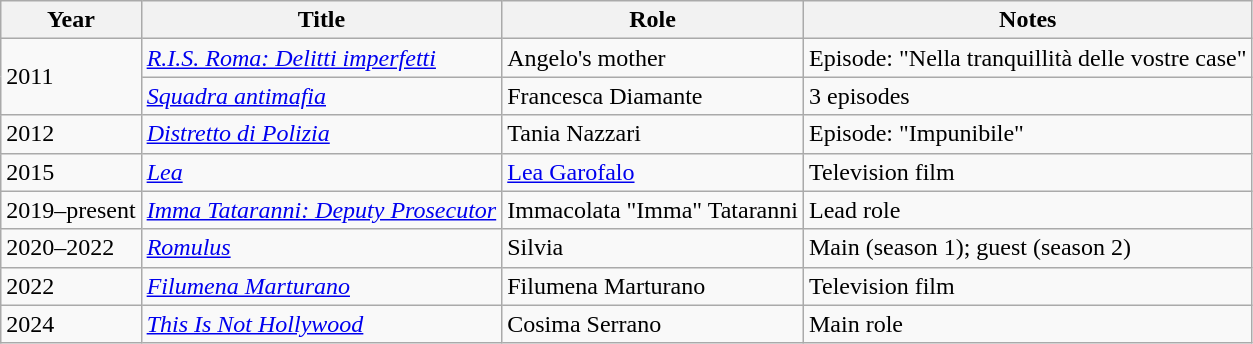<table class="wikitable sortable">
<tr>
<th>Year</th>
<th>Title</th>
<th>Role</th>
<th class="unsortable">Notes</th>
</tr>
<tr>
<td rowspan=2>2011</td>
<td><em><a href='#'>R.I.S. Roma: Delitti imperfetti</a></em></td>
<td>Angelo's mother</td>
<td>Episode: "Nella tranquillità delle vostre case"</td>
</tr>
<tr>
<td><em><a href='#'>Squadra antimafia</a></em></td>
<td>Francesca Diamante</td>
<td>3 episodes</td>
</tr>
<tr>
<td>2012</td>
<td><em><a href='#'>Distretto di Polizia</a></em></td>
<td>Tania Nazzari</td>
<td>Episode: "Impunibile"</td>
</tr>
<tr>
<td>2015</td>
<td><em><a href='#'>Lea</a></em></td>
<td><a href='#'>Lea Garofalo</a></td>
<td>Television film</td>
</tr>
<tr>
<td>2019–present</td>
<td><em><a href='#'>Imma Tataranni: Deputy Prosecutor</a></em></td>
<td>Immacolata "Imma" Tataranni</td>
<td>Lead role</td>
</tr>
<tr>
<td>2020–2022</td>
<td><em><a href='#'>Romulus</a></em></td>
<td>Silvia</td>
<td>Main (season 1); guest (season 2)</td>
</tr>
<tr>
<td>2022</td>
<td><em><a href='#'>Filumena Marturano</a></em></td>
<td>Filumena Marturano</td>
<td>Television film</td>
</tr>
<tr>
<td>2024</td>
<td><em><a href='#'>This Is Not Hollywood</a></em></td>
<td>Cosima Serrano</td>
<td>Main role</td>
</tr>
</table>
